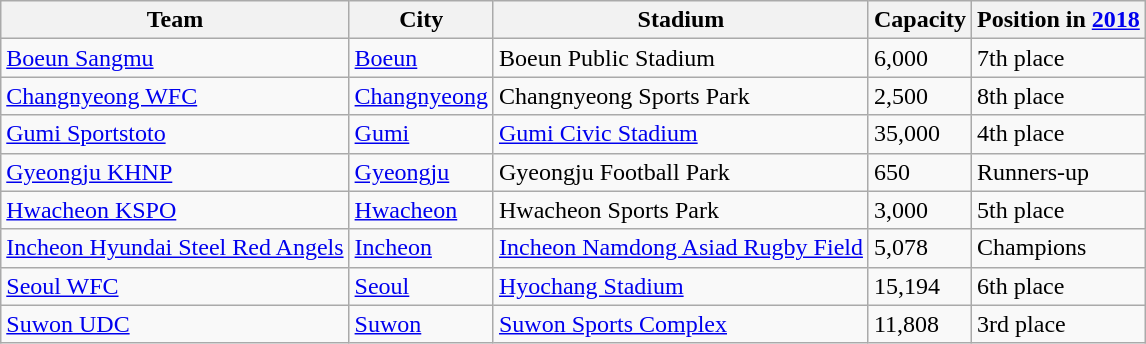<table class="wikitable sortable">
<tr>
<th>Team</th>
<th>City</th>
<th>Stadium</th>
<th>Capacity</th>
<th data-sort-type="number">Position in <a href='#'>2018</a></th>
</tr>
<tr>
<td><a href='#'>Boeun Sangmu</a></td>
<td><a href='#'>Boeun</a></td>
<td>Boeun Public Stadium</td>
<td>6,000</td>
<td>7th place</td>
</tr>
<tr>
<td><a href='#'>Changnyeong WFC</a></td>
<td><a href='#'>Changnyeong</a></td>
<td>Changnyeong Sports Park</td>
<td>2,500</td>
<td>8th place</td>
</tr>
<tr>
<td><a href='#'>Gumi Sportstoto</a></td>
<td><a href='#'>Gumi</a></td>
<td><a href='#'>Gumi Civic Stadium</a></td>
<td>35,000</td>
<td>4th place</td>
</tr>
<tr>
<td><a href='#'>Gyeongju KHNP</a></td>
<td><a href='#'>Gyeongju</a></td>
<td>Gyeongju Football Park</td>
<td>650</td>
<td>Runners-up</td>
</tr>
<tr>
<td><a href='#'>Hwacheon KSPO</a></td>
<td><a href='#'>Hwacheon</a></td>
<td>Hwacheon Sports Park</td>
<td>3,000</td>
<td>5th place</td>
</tr>
<tr>
<td><a href='#'>Incheon Hyundai Steel Red Angels</a></td>
<td><a href='#'>Incheon</a></td>
<td><a href='#'>Incheon Namdong Asiad Rugby Field</a></td>
<td>5,078</td>
<td>Champions</td>
</tr>
<tr>
<td><a href='#'>Seoul WFC</a></td>
<td><a href='#'>Seoul</a></td>
<td><a href='#'>Hyochang Stadium</a></td>
<td>15,194</td>
<td>6th place</td>
</tr>
<tr>
<td><a href='#'>Suwon UDC</a></td>
<td><a href='#'>Suwon</a></td>
<td><a href='#'>Suwon Sports Complex</a></td>
<td>11,808</td>
<td>3rd place</td>
</tr>
</table>
